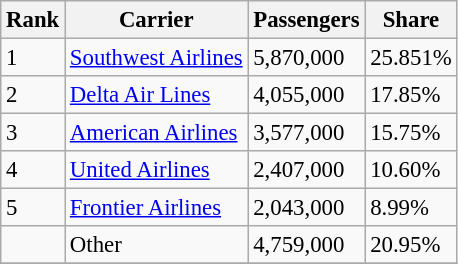<table class="wikitable" style="font-size: 95%" width= align=>
<tr>
<th>Rank</th>
<th>Carrier</th>
<th>Passengers</th>
<th>Share</th>
</tr>
<tr>
<td>1</td>
<td><a href='#'>Southwest Airlines</a></td>
<td>5,870,000</td>
<td>25.851%</td>
</tr>
<tr>
<td>2</td>
<td><a href='#'>Delta Air Lines</a></td>
<td>4,055,000</td>
<td>17.85%</td>
</tr>
<tr>
<td>3</td>
<td><a href='#'>American Airlines</a></td>
<td>3,577,000</td>
<td>15.75%</td>
</tr>
<tr>
<td>4</td>
<td><a href='#'>United Airlines</a></td>
<td>2,407,000</td>
<td>10.60%</td>
</tr>
<tr>
<td>5</td>
<td><a href='#'>Frontier Airlines</a></td>
<td>2,043,000</td>
<td>8.99%</td>
</tr>
<tr>
<td></td>
<td>Other</td>
<td>4,759,000</td>
<td>20.95%</td>
</tr>
<tr>
</tr>
</table>
